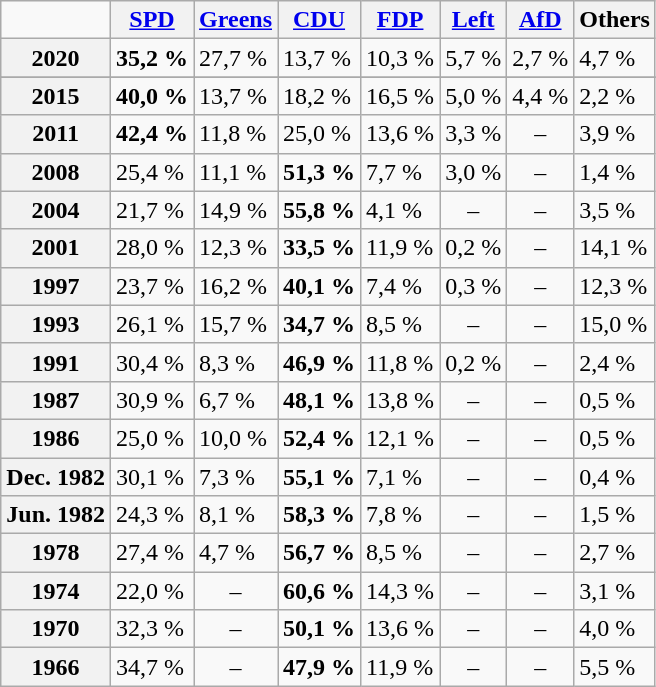<table class="wikitable">
<tr>
<td></td>
<th><a href='#'>SPD</a></th>
<th><a href='#'>Greens</a></th>
<th><a href='#'>CDU</a></th>
<th><a href='#'>FDP</a></th>
<th><a href='#'>Left</a></th>
<th><a href='#'>AfD</a></th>
<th>Others</th>
</tr>
<tr>
<th>2020</th>
<td><strong>35,2 %</strong></td>
<td>27,7 %</td>
<td>13,7 %</td>
<td>10,3 %</td>
<td>5,7 %</td>
<td>2,7 %</td>
<td>4,7 %</td>
</tr>
<tr>
</tr>
<tr>
<th>2015</th>
<td><strong>40,0 %</strong></td>
<td>13,7 %</td>
<td>18,2 %</td>
<td>16,5 %</td>
<td>5,0 %</td>
<td>4,4 %</td>
<td>2,2 %</td>
</tr>
<tr>
<th>2011</th>
<td><strong>42,4 %</strong></td>
<td>11,8 %</td>
<td>25,0 %</td>
<td>13,6 %</td>
<td>3,3 %</td>
<td style="text-align:center">–</td>
<td>3,9 %</td>
</tr>
<tr>
<th>2008</th>
<td>25,4 %</td>
<td>11,1 %</td>
<td><strong>51,3 %</strong></td>
<td>7,7 %</td>
<td>3,0 %</td>
<td style="text-align:center">–</td>
<td>1,4 %</td>
</tr>
<tr>
<th>2004</th>
<td>21,7 %</td>
<td>14,9 %</td>
<td><strong>55,8 %</strong></td>
<td>4,1 %</td>
<td style="text-align:center">–</td>
<td style="text-align:center">–</td>
<td>3,5 %</td>
</tr>
<tr>
<th>2001</th>
<td>28,0 %</td>
<td>12,3 %</td>
<td><strong>33,5 %</strong></td>
<td>11,9 %</td>
<td>0,2 %</td>
<td style="text-align:center">–</td>
<td>14,1 %</td>
</tr>
<tr>
<th>1997</th>
<td>23,7 %</td>
<td>16,2 %</td>
<td><strong>40,1 %</strong></td>
<td>7,4 %</td>
<td>0,3 %</td>
<td style="text-align:center">–</td>
<td>12,3 %</td>
</tr>
<tr>
<th>1993</th>
<td>26,1 %</td>
<td>15,7 %</td>
<td><strong>34,7 %</strong></td>
<td>8,5 %</td>
<td style="text-align:center">–</td>
<td style="text-align:center">–</td>
<td>15,0 %</td>
</tr>
<tr>
<th>1991</th>
<td>30,4 %</td>
<td>8,3 %</td>
<td><strong>46,9 %</strong></td>
<td>11,8 %</td>
<td>0,2 %</td>
<td style="text-align:center">–</td>
<td>2,4 %</td>
</tr>
<tr>
<th>1987</th>
<td>30,9 %</td>
<td>6,7 %</td>
<td><strong>48,1 %</strong></td>
<td>13,8 %</td>
<td style="text-align:center">–</td>
<td style="text-align:center">–</td>
<td>0,5 %</td>
</tr>
<tr>
<th>1986</th>
<td>25,0 %</td>
<td>10,0 %</td>
<td><strong>52,4 %</strong></td>
<td>12,1 %</td>
<td style="text-align:center">–</td>
<td style="text-align:center">–</td>
<td>0,5 %</td>
</tr>
<tr>
<th>Dec. 1982</th>
<td>30,1 %</td>
<td>7,3 %</td>
<td><strong>55,1 %</strong></td>
<td>7,1 %</td>
<td style="text-align:center">–</td>
<td style="text-align:center">–</td>
<td>0,4 %</td>
</tr>
<tr>
<th>Jun. 1982</th>
<td>24,3 %</td>
<td>8,1 %</td>
<td><strong>58,3 %</strong></td>
<td>7,8 %</td>
<td style="text-align:center">–</td>
<td style="text-align:center">–</td>
<td>1,5 %</td>
</tr>
<tr>
<th>1978</th>
<td>27,4 %</td>
<td>4,7 %</td>
<td><strong>56,7 %</strong></td>
<td>8,5 %</td>
<td style="text-align:center">–</td>
<td style="text-align:center">–</td>
<td>2,7 %</td>
</tr>
<tr>
<th>1974</th>
<td>22,0 %</td>
<td style="text-align:center">–</td>
<td><strong>60,6 %</strong></td>
<td>14,3 %</td>
<td style="text-align:center">–</td>
<td style="text-align:center">–</td>
<td>3,1 %</td>
</tr>
<tr>
<th>1970</th>
<td>32,3 %</td>
<td style="text-align:center">–</td>
<td><strong>50,1 %</strong></td>
<td>13,6 %</td>
<td style="text-align:center">–</td>
<td style="text-align:center">–</td>
<td>4,0 %</td>
</tr>
<tr>
<th>1966</th>
<td>34,7 %</td>
<td style="text-align:center">–</td>
<td><strong>47,9 %</strong></td>
<td>11,9 %</td>
<td style="text-align:center">–</td>
<td style="text-align:center">–</td>
<td>5,5 %</td>
</tr>
</table>
